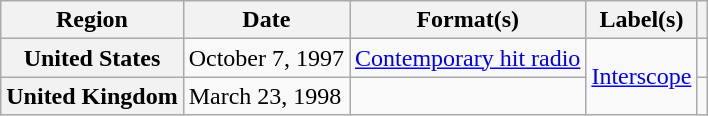<table class="wikitable plainrowheaders">
<tr>
<th scope="col">Region</th>
<th scope="col">Date</th>
<th scope="col">Format(s)</th>
<th scope="col">Label(s)</th>
<th scope="col"></th>
</tr>
<tr>
<th scope="row">United States</th>
<td>October 7, 1997</td>
<td><a href='#'>Contemporary hit radio</a></td>
<td rowspan="2"><a href='#'>Interscope</a></td>
<td></td>
</tr>
<tr>
<th scope="row">United Kingdom</th>
<td>March 23, 1998</td>
<td></td>
<td></td>
</tr>
</table>
